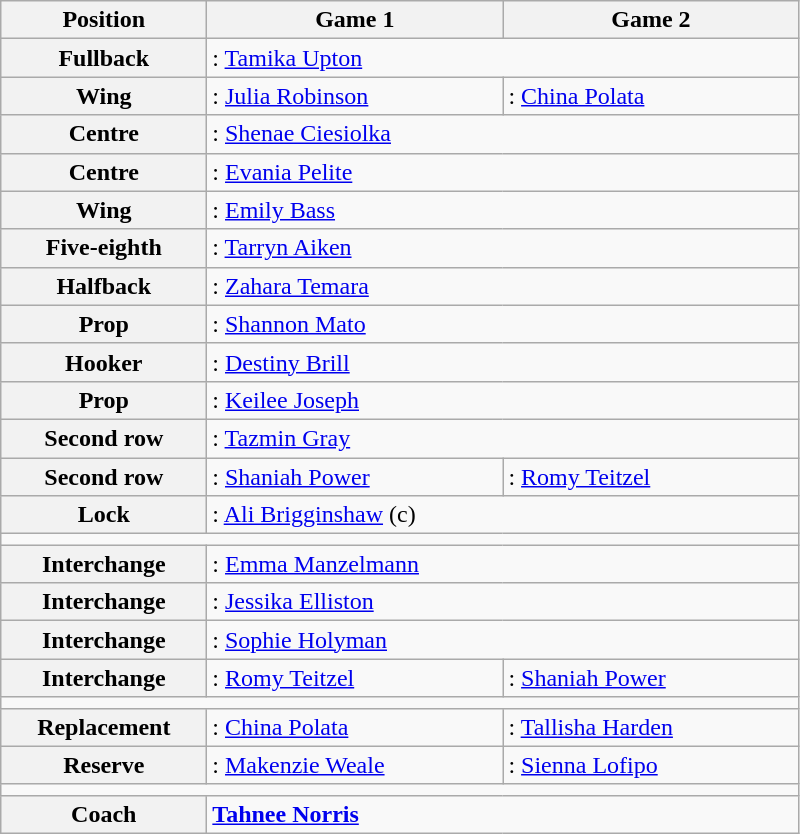<table class="wikitable">
<tr>
<th style="width:130px;">Position</th>
<th style="width:190px;">Game 1</th>
<th style="width:190px;">Game 2</th>
</tr>
<tr>
<th>Fullback</th>
<td colspan=2>: <a href='#'>Tamika Upton</a></td>
</tr>
<tr>
<th>Wing</th>
<td>: <a href='#'>Julia Robinson</a></td>
<td>: <a href='#'>China Polata</a></td>
</tr>
<tr>
<th>Centre</th>
<td colspan=2>: <a href='#'>Shenae Ciesiolka</a></td>
</tr>
<tr>
<th>Centre</th>
<td colspan=2>: <a href='#'>Evania Pelite</a></td>
</tr>
<tr>
<th>Wing</th>
<td colspan=2>: <a href='#'>Emily Bass</a></td>
</tr>
<tr>
<th>Five-eighth</th>
<td colspan=2>: <a href='#'>Tarryn Aiken</a></td>
</tr>
<tr>
<th>Halfback</th>
<td colspan=2>: <a href='#'>Zahara Temara</a></td>
</tr>
<tr>
<th>Prop</th>
<td colspan=2>: <a href='#'>Shannon Mato</a></td>
</tr>
<tr>
<th>Hooker</th>
<td colspan=2>: <a href='#'>Destiny Brill</a></td>
</tr>
<tr>
<th>Prop</th>
<td colspan=2>: <a href='#'>Keilee Joseph</a></td>
</tr>
<tr>
<th>Second row</th>
<td colspan=2>: <a href='#'>Tazmin Gray</a></td>
</tr>
<tr>
<th>Second row</th>
<td>: <a href='#'>Shaniah Power</a></td>
<td>: <a href='#'>Romy Teitzel</a></td>
</tr>
<tr>
<th>Lock</th>
<td colspan=2>: <a href='#'>Ali Brigginshaw</a> (c)</td>
</tr>
<tr>
<td colspan="3"></td>
</tr>
<tr>
<th>Interchange</th>
<td colspan=2>: <a href='#'>Emma Manzelmann</a></td>
</tr>
<tr>
<th>Interchange</th>
<td colspan=2>: <a href='#'>Jessika Elliston</a></td>
</tr>
<tr>
<th>Interchange</th>
<td colspan=2>: <a href='#'>Sophie Holyman</a></td>
</tr>
<tr>
<th>Interchange</th>
<td>: <a href='#'>Romy Teitzel</a></td>
<td>: <a href='#'>Shaniah Power</a></td>
</tr>
<tr>
<td colspan="3"></td>
</tr>
<tr>
<th>Replacement</th>
<td>: <a href='#'>China Polata</a></td>
<td>: <a href='#'>Tallisha Harden</a></td>
</tr>
<tr>
<th>Reserve</th>
<td>: <a href='#'>Makenzie Weale</a></td>
<td>: <a href='#'>Sienna Lofipo</a></td>
</tr>
<tr>
<td colspan="3"></td>
</tr>
<tr>
<th>Coach</th>
<td colspan="2"> <strong><a href='#'>Tahnee Norris</a></strong></td>
</tr>
</table>
